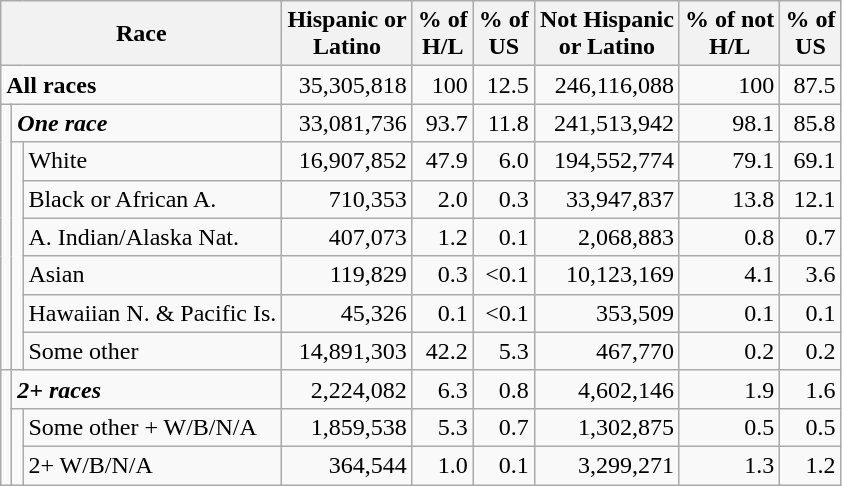<table class="wikitable sortable" style="text-align:right">
<tr>
<th colspan="3">Race</th>
<th>Hispanic or<br>Latino</th>
<th>% of<br>H/L</th>
<th>% of<br>US</th>
<th>Not Hispanic<br>or Latino</th>
<th>% of not<br>H/L</th>
<th>% of<br>US</th>
</tr>
<tr>
<td colspan="3" style="text-align:left"><strong>All races</strong></td>
<td>35,305,818</td>
<td>100</td>
<td>12.5</td>
<td>246,116,088</td>
<td>100</td>
<td>87.5</td>
</tr>
<tr>
<td rowspan="7"></td>
<td colspan="2" style="text-align:left"><strong><em>One race</em></strong></td>
<td>33,081,736</td>
<td>93.7</td>
<td>11.8</td>
<td>241,513,942</td>
<td>98.1</td>
<td>85.8</td>
</tr>
<tr>
<td rowspan="6"></td>
<td style="text-align:left">White</td>
<td>16,907,852</td>
<td>47.9</td>
<td>6.0</td>
<td>194,552,774</td>
<td>79.1</td>
<td>69.1</td>
</tr>
<tr>
<td style="text-align:left">Black or African A.</td>
<td>710,353</td>
<td>2.0</td>
<td>0.3</td>
<td>33,947,837</td>
<td>13.8</td>
<td>12.1</td>
</tr>
<tr>
<td style="text-align:left">A. Indian/Alaska Nat.</td>
<td>407,073</td>
<td>1.2</td>
<td>0.1</td>
<td>2,068,883</td>
<td>0.8</td>
<td>0.7</td>
</tr>
<tr>
<td style="text-align:left">Asian</td>
<td>119,829</td>
<td>0.3</td>
<td><0.1</td>
<td>10,123,169</td>
<td>4.1</td>
<td>3.6</td>
</tr>
<tr>
<td style="text-align:left">Hawaiian N. & Pacific Is.</td>
<td>45,326</td>
<td>0.1</td>
<td><0.1</td>
<td>353,509</td>
<td>0.1</td>
<td>0.1</td>
</tr>
<tr>
<td style="text-align:left">Some other</td>
<td>14,891,303</td>
<td>42.2</td>
<td>5.3</td>
<td>467,770</td>
<td>0.2</td>
<td>0.2</td>
</tr>
<tr>
<td rowspan="3"></td>
<td colspan="2" style="text-align:left"><strong><em>2+ races</em></strong></td>
<td>2,224,082</td>
<td>6.3</td>
<td>0.8</td>
<td>4,602,146</td>
<td>1.9</td>
<td>1.6</td>
</tr>
<tr>
<td rowspan="2"></td>
<td style="text-align:left">Some other + W/B/N/A</td>
<td>1,859,538</td>
<td>5.3</td>
<td>0.7</td>
<td>1,302,875</td>
<td>0.5</td>
<td>0.5</td>
</tr>
<tr>
<td style="text-align:left">2+ W/B/N/A</td>
<td>364,544</td>
<td>1.0</td>
<td>0.1</td>
<td>3,299,271</td>
<td>1.3</td>
<td>1.2</td>
</tr>
</table>
